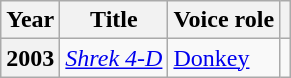<table class="wikitable plainrowheaders">
<tr>
<th scope="col">Year</th>
<th scope="col">Title</th>
<th scope="col">Voice role</th>
<th scope="col" class="unsortable"></th>
</tr>
<tr>
<th scope="row">2003</th>
<td><em><a href='#'>Shrek 4-D</a></em></td>
<td><a href='#'>Donkey</a></td>
<td style="text-align: center;"></td>
</tr>
</table>
